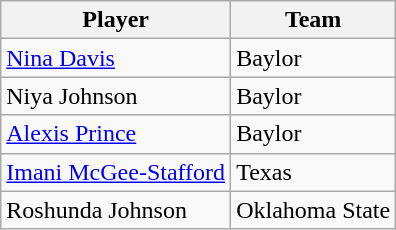<table class="wikitable">
<tr>
<th>Player</th>
<th>Team</th>
</tr>
<tr>
<td><a href='#'>Nina Davis</a></td>
<td>Baylor</td>
</tr>
<tr>
<td>Niya Johnson</td>
<td>Baylor</td>
</tr>
<tr>
<td><a href='#'>Alexis Prince</a></td>
<td>Baylor</td>
</tr>
<tr>
<td><a href='#'>Imani McGee-Stafford</a></td>
<td>Texas</td>
</tr>
<tr>
<td>Roshunda Johnson</td>
<td>Oklahoma State</td>
</tr>
</table>
